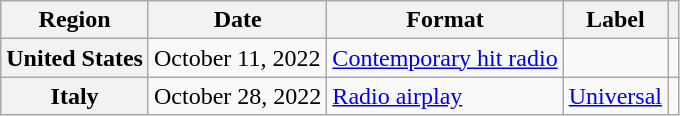<table class="wikitable plainrowheaders">
<tr>
<th scope="col">Region</th>
<th scope="col">Date</th>
<th scope="col">Format</th>
<th scope="col">Label</th>
<th scope="col"></th>
</tr>
<tr>
<th scope="row">United States</th>
<td>October 11, 2022</td>
<td><a href='#'>Contemporary hit radio</a></td>
<td></td>
<td style="text-align: center;"></td>
</tr>
<tr>
<th scope="row">Italy</th>
<td>October 28, 2022</td>
<td><a href='#'>Radio airplay</a></td>
<td><a href='#'>Universal</a></td>
<td style="text-align: center;"></td>
</tr>
</table>
